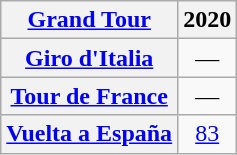<table class="wikitable plainrowheaders">
<tr>
<th scope="col"><a href='#'>Grand Tour</a></th>
<th scope="col">2020</th>
</tr>
<tr style="text-align:center;">
<th scope="row"> <a href='#'>Giro d'Italia</a></th>
<td>—</td>
</tr>
<tr style="text-align:center;">
<th scope="row"> <a href='#'>Tour de France</a></th>
<td>—</td>
</tr>
<tr style="text-align:center;">
<th scope="row"> <a href='#'>Vuelta a España</a></th>
<td><a href='#'>83</a></td>
</tr>
</table>
